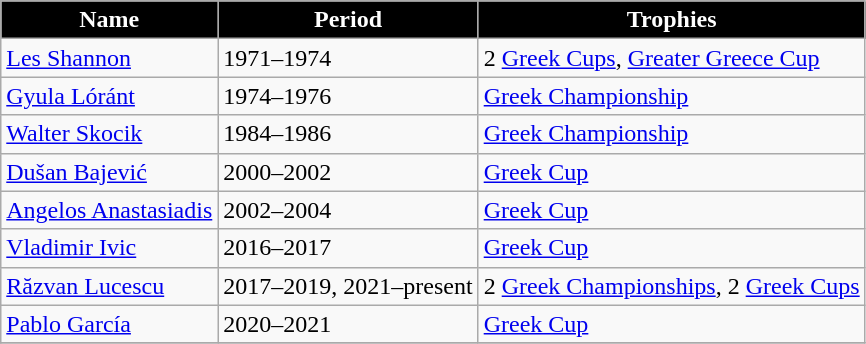<table class="wikitable">
<tr>
<th style="color:#FFFFFF; background:black;">Name</th>
<th style="color:#FFFFFF; background:black;">Period</th>
<th style="color:#FFFFFF; background:black;">Trophies</th>
</tr>
<tr>
<td> <a href='#'>Les Shannon</a></td>
<td>1971–1974</td>
<td>2 <a href='#'>Greek Cups</a>, <a href='#'>Greater Greece Cup</a></td>
</tr>
<tr>
<td> <a href='#'>Gyula Lóránt</a></td>
<td>1974–1976</td>
<td><a href='#'>Greek Championship</a></td>
</tr>
<tr>
<td> <a href='#'>Walter Skocik</a></td>
<td>1984–1986</td>
<td><a href='#'>Greek Championship</a></td>
</tr>
<tr>
<td> <a href='#'>Dušan Bajević</a></td>
<td>2000–2002</td>
<td><a href='#'>Greek Cup</a></td>
</tr>
<tr>
<td> <a href='#'>Angelos Anastasiadis</a></td>
<td>2002–2004</td>
<td><a href='#'>Greek Cup</a></td>
</tr>
<tr>
<td> <a href='#'>Vladimir Ivic</a></td>
<td>2016–2017</td>
<td><a href='#'>Greek Cup</a></td>
</tr>
<tr>
<td> <a href='#'>Răzvan Lucescu</a></td>
<td>2017–2019, 2021–present</td>
<td>2 <a href='#'>Greek Championships</a>, 2 <a href='#'>Greek Cups</a></td>
</tr>
<tr>
<td> <a href='#'>Pablo García</a></td>
<td>2020–2021</td>
<td><a href='#'>Greek Cup</a></td>
</tr>
<tr>
</tr>
</table>
